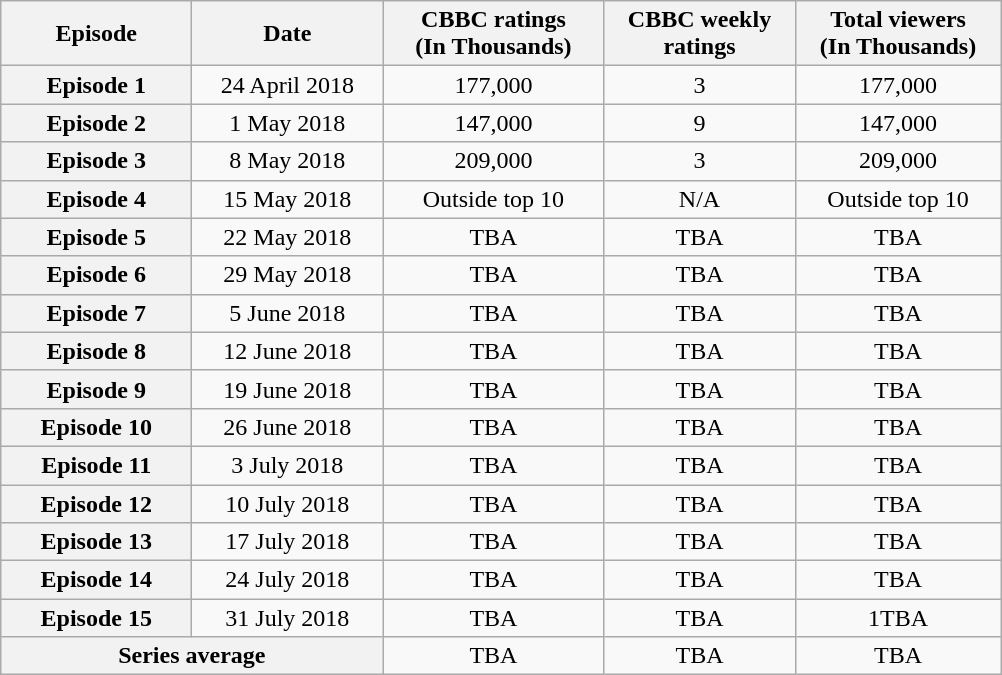<table class="wikitable sortable" style="text-align:center">
<tr>
<th scope="col" style="width:120px;">Episode</th>
<th scope="col" style="width:120px;">Date</th>
<th scope="col" style="width:140px;">CBBC ratings<br>(In Thousands)</th>
<th scope="col" style="width:120px;">CBBC weekly ratings</th>
<th scope="col" style="width:130px;">Total viewers<br>(In Thousands)</th>
</tr>
<tr>
<th scope="row">Episode 1</th>
<td>24 April 2018</td>
<td>177,000</td>
<td>3</td>
<td>177,000</td>
</tr>
<tr>
<th scope="row">Episode 2</th>
<td>1 May 2018</td>
<td>147,000</td>
<td>9</td>
<td>147,000</td>
</tr>
<tr>
<th scope="row">Episode 3</th>
<td>8 May 2018</td>
<td>209,000</td>
<td>3</td>
<td>209,000</td>
</tr>
<tr>
<th scope="row">Episode 4</th>
<td>15 May 2018</td>
<td>Outside top 10</td>
<td>N/A</td>
<td>Outside top 10</td>
</tr>
<tr>
<th scope="row">Episode 5</th>
<td>22 May 2018</td>
<td>TBA</td>
<td>TBA</td>
<td>TBA</td>
</tr>
<tr>
<th scope="row">Episode 6</th>
<td>29 May 2018</td>
<td>TBA</td>
<td>TBA</td>
<td>TBA</td>
</tr>
<tr>
<th scope="row">Episode 7</th>
<td>5 June 2018</td>
<td>TBA</td>
<td>TBA</td>
<td>TBA</td>
</tr>
<tr>
<th scope="row">Episode 8</th>
<td>12 June 2018</td>
<td>TBA</td>
<td>TBA</td>
<td>TBA</td>
</tr>
<tr>
<th scope="row">Episode 9</th>
<td>19 June 2018</td>
<td>TBA</td>
<td>TBA</td>
<td>TBA</td>
</tr>
<tr>
<th scope="row">Episode 10</th>
<td>26 June 2018</td>
<td>TBA</td>
<td>TBA</td>
<td>TBA</td>
</tr>
<tr>
<th scope="row">Episode 11</th>
<td>3 July 2018</td>
<td>TBA</td>
<td>TBA</td>
<td>TBA</td>
</tr>
<tr>
<th scope="row">Episode 12</th>
<td>10 July 2018</td>
<td>TBA</td>
<td>TBA</td>
<td>TBA</td>
</tr>
<tr>
<th scope="row">Episode 13</th>
<td>17 July 2018</td>
<td>TBA</td>
<td>TBA</td>
<td>TBA</td>
</tr>
<tr>
<th scope="row">Episode 14</th>
<td>24 July 2018</td>
<td>TBA</td>
<td>TBA</td>
<td>TBA</td>
</tr>
<tr>
<th scope="row">Episode 15</th>
<td>31 July 2018</td>
<td>TBA</td>
<td>TBA</td>
<td>1TBA</td>
</tr>
<tr>
<th scope="row" colspan="2">Series average</th>
<td>TBA</td>
<td>TBA</td>
<td>TBA</td>
</tr>
</table>
